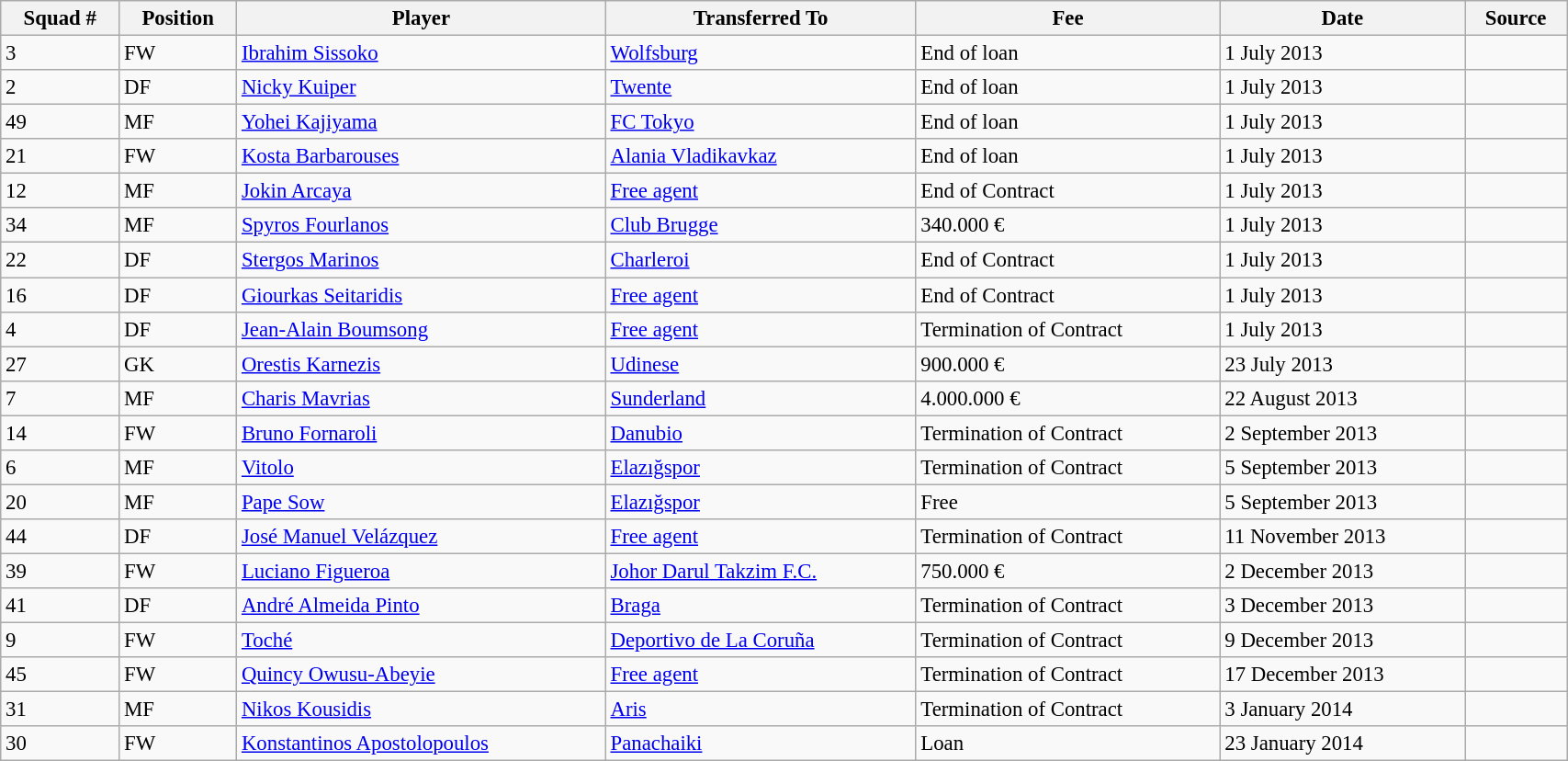<table class="wikitable sortable" style="width:90%; text-align:center; font-size:95%; text-align:left;">
<tr>
<th><strong>Squad #</strong></th>
<th><strong>Position</strong></th>
<th><strong>Player</strong></th>
<th><strong>Transferred To</strong></th>
<th><strong>Fee</strong></th>
<th><strong>Date</strong></th>
<th><strong>Source</strong></th>
</tr>
<tr>
<td>3</td>
<td>FW</td>
<td> <a href='#'>Ibrahim Sissoko</a></td>
<td> <a href='#'>Wolfsburg</a></td>
<td>End of loan</td>
<td>1 July 2013</td>
<td></td>
</tr>
<tr>
<td>2</td>
<td>DF</td>
<td> <a href='#'>Nicky Kuiper</a></td>
<td> <a href='#'>Twente</a></td>
<td>End of loan</td>
<td>1 July 2013</td>
<td></td>
</tr>
<tr>
<td>49</td>
<td>MF</td>
<td> <a href='#'>Yohei Kajiyama</a></td>
<td> <a href='#'>FC Tokyo</a></td>
<td>End of loan</td>
<td>1 July 2013</td>
<td></td>
</tr>
<tr>
<td>21</td>
<td>FW</td>
<td> <a href='#'>Kosta Barbarouses</a></td>
<td> <a href='#'>Alania Vladikavkaz</a></td>
<td>End of loan</td>
<td>1 July 2013</td>
<td></td>
</tr>
<tr>
<td>12</td>
<td>MF</td>
<td> <a href='#'>Jokin Arcaya</a></td>
<td><a href='#'>Free agent</a></td>
<td>End of Contract</td>
<td>1 July 2013</td>
<td></td>
</tr>
<tr>
<td>34</td>
<td>MF</td>
<td> <a href='#'>Spyros Fourlanos</a></td>
<td> <a href='#'>Club Brugge</a></td>
<td>340.000 €</td>
<td>1 July 2013</td>
<td></td>
</tr>
<tr>
<td>22</td>
<td>DF</td>
<td> <a href='#'>Stergos Marinos</a></td>
<td> <a href='#'>Charleroi</a></td>
<td>End of Contract</td>
<td>1 July 2013</td>
<td></td>
</tr>
<tr>
<td>16</td>
<td>DF</td>
<td> <a href='#'>Giourkas Seitaridis</a></td>
<td><a href='#'>Free agent</a></td>
<td>End of Contract</td>
<td>1 July 2013</td>
<td></td>
</tr>
<tr>
<td>4</td>
<td>DF</td>
<td> <a href='#'>Jean-Alain Boumsong</a></td>
<td><a href='#'>Free agent</a></td>
<td>Termination of Contract</td>
<td>1 July 2013</td>
<td></td>
</tr>
<tr>
<td>27</td>
<td>GK</td>
<td> <a href='#'>Orestis Karnezis</a></td>
<td> <a href='#'>Udinese</a></td>
<td>900.000 €</td>
<td>23 July 2013</td>
<td></td>
</tr>
<tr>
<td>7</td>
<td>MF</td>
<td> <a href='#'>Charis Mavrias</a></td>
<td> <a href='#'>Sunderland</a></td>
<td>4.000.000 €</td>
<td>22 August 2013</td>
<td></td>
</tr>
<tr>
<td>14</td>
<td>FW</td>
<td> <a href='#'>Bruno Fornaroli</a></td>
<td> <a href='#'>Danubio</a></td>
<td>Termination of Contract</td>
<td>2 September 2013</td>
<td></td>
</tr>
<tr>
<td>6</td>
<td>MF</td>
<td> <a href='#'>Vitolo</a></td>
<td> <a href='#'>Elazığspor</a></td>
<td>Termination of Contract</td>
<td>5 September 2013</td>
<td></td>
</tr>
<tr>
<td>20</td>
<td>MF</td>
<td> <a href='#'>Pape Sow</a></td>
<td> <a href='#'>Elazığspor</a></td>
<td>Free</td>
<td>5 September 2013</td>
<td></td>
</tr>
<tr>
<td>44</td>
<td>DF</td>
<td> <a href='#'>José Manuel Velázquez</a></td>
<td><a href='#'>Free agent</a></td>
<td>Termination of Contract</td>
<td>11 November 2013</td>
<td></td>
</tr>
<tr>
<td>39</td>
<td>FW</td>
<td> <a href='#'>Luciano Figueroa</a></td>
<td> <a href='#'>Johor Darul Takzim F.C.</a></td>
<td>750.000 €</td>
<td>2 December 2013</td>
<td></td>
</tr>
<tr>
<td>41</td>
<td>DF</td>
<td> <a href='#'>André Almeida Pinto</a></td>
<td> <a href='#'>Braga</a></td>
<td>Termination of Contract</td>
<td>3 December 2013</td>
<td></td>
</tr>
<tr>
<td>9</td>
<td>FW</td>
<td> <a href='#'>Toché</a></td>
<td> <a href='#'>Deportivo de La Coruña</a></td>
<td>Termination of Contract</td>
<td>9 December 2013</td>
<td></td>
</tr>
<tr>
<td>45</td>
<td>FW</td>
<td> <a href='#'>Quincy Owusu-Abeyie</a></td>
<td><a href='#'>Free agent</a></td>
<td>Termination of Contract</td>
<td>17 December 2013</td>
<td></td>
</tr>
<tr>
<td>31</td>
<td>MF</td>
<td> <a href='#'>Nikos Kousidis</a></td>
<td> <a href='#'>Aris</a></td>
<td>Termination of Contract</td>
<td>3 January 2014</td>
<td></td>
</tr>
<tr>
<td>30</td>
<td>FW</td>
<td> <a href='#'>Konstantinos Apostolopoulos</a></td>
<td> <a href='#'>Panachaiki</a></td>
<td>Loan</td>
<td>23 January 2014</td>
<td></td>
</tr>
</table>
